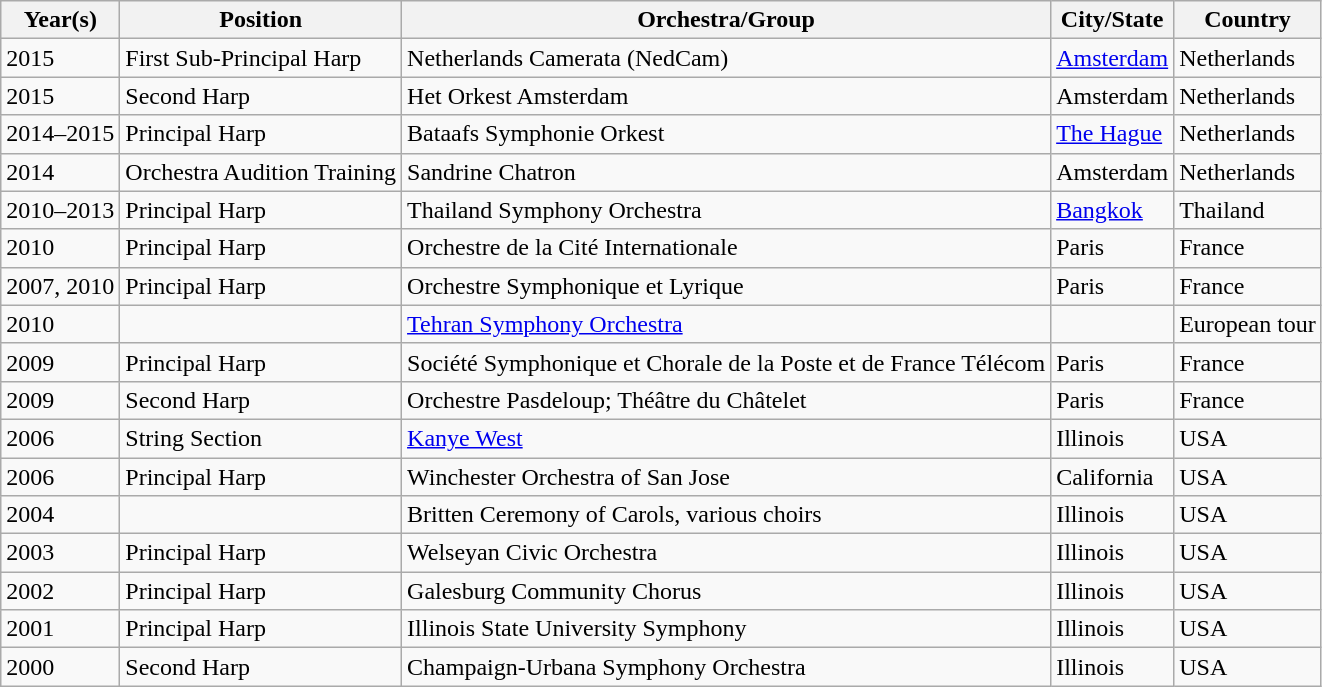<table class="wikitable sortable">
<tr>
<th>Year(s)</th>
<th>Position</th>
<th>Orchestra/Group</th>
<th>City/State</th>
<th>Country</th>
</tr>
<tr>
<td>2015</td>
<td>First Sub-Principal Harp</td>
<td>Netherlands Camerata (NedCam)</td>
<td><a href='#'>Amsterdam</a></td>
<td>Netherlands</td>
</tr>
<tr>
<td>2015</td>
<td>Second Harp</td>
<td>Het Orkest Amsterdam</td>
<td>Amsterdam</td>
<td>Netherlands</td>
</tr>
<tr>
<td>2014–2015</td>
<td>Principal Harp</td>
<td>Bataafs Symphonie Orkest</td>
<td><a href='#'>The Hague</a></td>
<td>Netherlands</td>
</tr>
<tr>
<td>2014</td>
<td>Orchestra Audition Training</td>
<td>Sandrine Chatron</td>
<td>Amsterdam</td>
<td>Netherlands</td>
</tr>
<tr>
<td>2010–2013</td>
<td>Principal Harp</td>
<td>Thailand Symphony Orchestra</td>
<td><a href='#'>Bangkok</a></td>
<td>Thailand</td>
</tr>
<tr>
<td>2010</td>
<td>Principal Harp</td>
<td>Orchestre de la Cité Internationale</td>
<td>Paris</td>
<td>France</td>
</tr>
<tr>
<td>2007, 2010</td>
<td>Principal Harp</td>
<td>Orchestre Symphonique et Lyrique</td>
<td>Paris</td>
<td>France</td>
</tr>
<tr>
<td>2010</td>
<td></td>
<td><a href='#'>Tehran Symphony Orchestra</a></td>
<td></td>
<td>European tour</td>
</tr>
<tr>
<td>2009</td>
<td>Principal Harp</td>
<td>Société Symphonique et Chorale de la Poste et de France Télécom</td>
<td>Paris</td>
<td>France</td>
</tr>
<tr>
<td>2009</td>
<td>Second Harp</td>
<td>Orchestre Pasdeloup; Théâtre du Châtelet</td>
<td>Paris</td>
<td>France</td>
</tr>
<tr>
<td>2006</td>
<td>String Section</td>
<td><a href='#'>Kanye West</a></td>
<td>Illinois</td>
<td>USA</td>
</tr>
<tr>
<td>2006</td>
<td>Principal Harp</td>
<td>Winchester Orchestra of San Jose</td>
<td>California</td>
<td>USA</td>
</tr>
<tr>
<td>2004</td>
<td></td>
<td>Britten Ceremony of Carols, various choirs</td>
<td>Illinois</td>
<td>USA</td>
</tr>
<tr>
<td>2003</td>
<td>Principal Harp</td>
<td>Welseyan Civic Orchestra</td>
<td>Illinois</td>
<td>USA</td>
</tr>
<tr>
<td>2002</td>
<td>Principal Harp</td>
<td>Galesburg Community Chorus</td>
<td>Illinois</td>
<td>USA</td>
</tr>
<tr>
<td>2001</td>
<td>Principal Harp</td>
<td>Illinois State University Symphony</td>
<td>Illinois</td>
<td>USA</td>
</tr>
<tr>
<td>2000</td>
<td>Second Harp</td>
<td>Champaign-Urbana Symphony Orchestra</td>
<td>Illinois</td>
<td>USA</td>
</tr>
</table>
